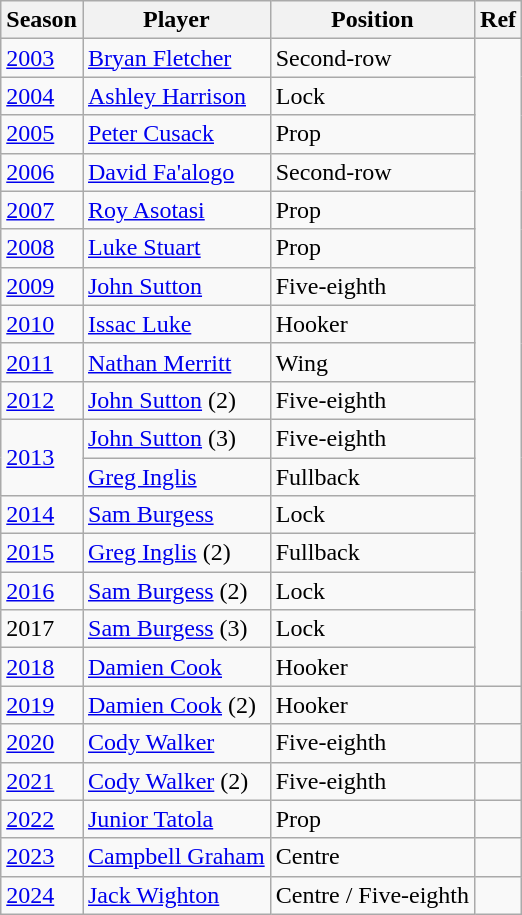<table class="wikitable">
<tr>
<th>Season</th>
<th>Player</th>
<th>Position</th>
<th>Ref</th>
</tr>
<tr>
<td><a href='#'>2003</a></td>
<td><a href='#'>Bryan Fletcher</a></td>
<td>Second-row</td>
<td rowspan="17"></td>
</tr>
<tr>
<td><a href='#'>2004</a></td>
<td><a href='#'>Ashley Harrison</a></td>
<td>Lock</td>
</tr>
<tr>
<td><a href='#'>2005</a></td>
<td><a href='#'>Peter Cusack</a></td>
<td>Prop</td>
</tr>
<tr>
<td><a href='#'>2006</a></td>
<td><a href='#'>David Fa'alogo</a></td>
<td>Second-row</td>
</tr>
<tr>
<td><a href='#'>2007</a></td>
<td><a href='#'>Roy Asotasi</a></td>
<td>Prop</td>
</tr>
<tr>
<td><a href='#'>2008</a></td>
<td><a href='#'>Luke Stuart</a></td>
<td>Prop</td>
</tr>
<tr>
<td><a href='#'>2009</a></td>
<td><a href='#'>John Sutton</a></td>
<td>Five-eighth</td>
</tr>
<tr>
<td><a href='#'>2010</a></td>
<td><a href='#'>Issac Luke</a></td>
<td>Hooker</td>
</tr>
<tr>
<td><a href='#'>2011</a></td>
<td><a href='#'>Nathan Merritt</a></td>
<td>Wing</td>
</tr>
<tr>
<td><a href='#'>2012</a></td>
<td><a href='#'>John Sutton</a> (2)</td>
<td>Five-eighth</td>
</tr>
<tr>
<td rowspan="2"><a href='#'>2013</a></td>
<td><a href='#'>John Sutton</a> (3)</td>
<td>Five-eighth</td>
</tr>
<tr>
<td><a href='#'>Greg Inglis</a></td>
<td>Fullback</td>
</tr>
<tr>
<td><a href='#'>2014</a></td>
<td><a href='#'>Sam Burgess</a></td>
<td>Lock</td>
</tr>
<tr>
<td><a href='#'>2015</a></td>
<td><a href='#'>Greg Inglis</a> (2)</td>
<td>Fullback</td>
</tr>
<tr>
<td><a href='#'>2016</a></td>
<td><a href='#'>Sam Burgess</a> (2)</td>
<td>Lock</td>
</tr>
<tr>
<td>2017</td>
<td><a href='#'>Sam Burgess</a> (3)</td>
<td>Lock</td>
</tr>
<tr>
<td><a href='#'>2018</a></td>
<td><a href='#'>Damien Cook</a></td>
<td>Hooker</td>
</tr>
<tr>
<td><a href='#'>2019</a></td>
<td><a href='#'>Damien Cook</a> (2)</td>
<td>Hooker</td>
<td></td>
</tr>
<tr>
<td><a href='#'>2020</a></td>
<td><a href='#'>Cody Walker</a></td>
<td>Five-eighth</td>
<td></td>
</tr>
<tr>
<td><a href='#'>2021</a></td>
<td><a href='#'>Cody Walker</a> (2)</td>
<td>Five-eighth</td>
<td></td>
</tr>
<tr>
<td><a href='#'>2022</a></td>
<td><a href='#'>Junior Tatola</a></td>
<td>Prop</td>
<td></td>
</tr>
<tr>
<td><a href='#'>2023</a></td>
<td><a href='#'>Campbell Graham</a></td>
<td>Centre</td>
<td></td>
</tr>
<tr>
<td><a href='#'>2024</a></td>
<td><a href='#'>Jack Wighton</a></td>
<td>Centre / Five-eighth</td>
<td></td>
</tr>
</table>
